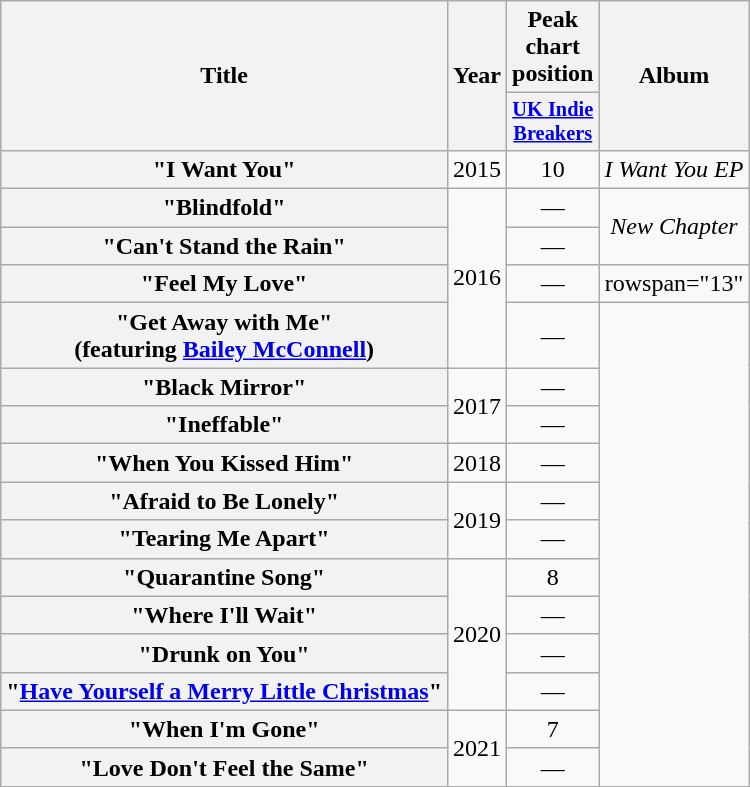<table class="wikitable plainrowheaders" style="text-align:center;">
<tr>
<th scope="col" rowspan="2">Title</th>
<th scope="col" rowspan="2">Year</th>
<th scope="col" colspan="1">Peak chart position</th>
<th scope="col" rowspan="2">Album</th>
</tr>
<tr>
<th scope="col" style="width:3em;font-size:85%;"><a href='#'>UK Indie Breakers</a></th>
</tr>
<tr>
<th scope="row">"I Want You"</th>
<td>2015</td>
<td>10</td>
<td><em>I Want You EP</em></td>
</tr>
<tr>
<th scope="row">"Blindfold"</th>
<td rowspan="4">2016</td>
<td>—</td>
<td rowspan="2"><em>New Chapter</em></td>
</tr>
<tr>
<th scope="row">"Can't Stand the Rain"</th>
<td>—</td>
</tr>
<tr>
<th scope="row">"Feel My Love"</th>
<td>—</td>
<td>rowspan="13" </td>
</tr>
<tr>
<th scope="row">"Get Away with Me" <br><span>(featuring <a href='#'>Bailey McConnell</a>)</span></th>
<td>—</td>
</tr>
<tr>
<th scope="row">"Black Mirror"</th>
<td rowspan="2">2017</td>
<td>—</td>
</tr>
<tr>
<th scope="row">"Ineffable"</th>
<td>—</td>
</tr>
<tr>
<th scope="row">"When You Kissed Him"</th>
<td>2018</td>
<td>—</td>
</tr>
<tr>
<th scope="row">"Afraid to Be Lonely"</th>
<td rowspan="2">2019</td>
<td>—</td>
</tr>
<tr>
<th scope="row">"Tearing Me Apart"</th>
<td>—</td>
</tr>
<tr>
<th scope="row">"Quarantine Song"</th>
<td rowspan="4">2020</td>
<td>8</td>
</tr>
<tr>
<th scope="row">"Where I'll Wait"</th>
<td>—</td>
</tr>
<tr>
<th scope="row">"Drunk on You"</th>
<td>—</td>
</tr>
<tr>
<th scope="row">"<a href='#'>Have Yourself a Merry Little Christmas</a>" </th>
<td>—</td>
</tr>
<tr>
<th scope="row">"When I'm Gone"</th>
<td rowspan="2">2021</td>
<td>7</td>
</tr>
<tr>
<th scope="row">"Love Don't Feel the Same"</th>
<td>—</td>
</tr>
</table>
